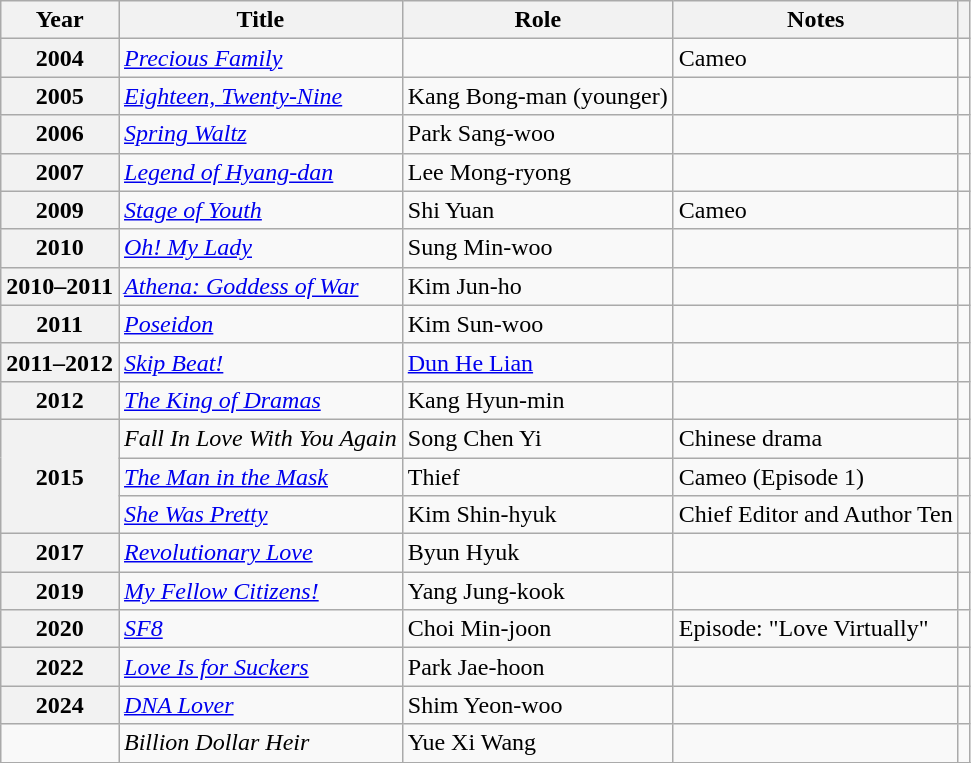<table class="wikitable sortable plainrowheaders">
<tr>
<th scope="col">Year</th>
<th scope="col">Title</th>
<th scope="col">Role</th>
<th scope="col">Notes</th>
<th scope="col" class="unsortable"></th>
</tr>
<tr>
<th scope="row">2004</th>
<td><em><a href='#'>Precious Family</a></em></td>
<td></td>
<td>Cameo</td>
<td></td>
</tr>
<tr>
<th scope="row">2005</th>
<td><em><a href='#'>Eighteen, Twenty-Nine</a></em></td>
<td>Kang Bong-man (younger)</td>
<td></td>
<td></td>
</tr>
<tr>
<th scope="row">2006</th>
<td><em><a href='#'>Spring Waltz</a></em></td>
<td>Park Sang-woo</td>
<td></td>
<td></td>
</tr>
<tr>
<th scope="row">2007</th>
<td><em><a href='#'>Legend of Hyang-dan</a></em></td>
<td>Lee Mong-ryong</td>
<td></td>
<td></td>
</tr>
<tr>
<th scope="row">2009</th>
<td><em><a href='#'>Stage of Youth</a></em></td>
<td>Shi Yuan</td>
<td>Cameo</td>
<td></td>
</tr>
<tr>
<th scope="row">2010</th>
<td><em><a href='#'>Oh! My Lady</a></em></td>
<td>Sung Min-woo</td>
<td></td>
<td></td>
</tr>
<tr>
<th scope="row">2010–2011</th>
<td><em><a href='#'>Athena: Goddess of War</a></em></td>
<td>Kim Jun-ho</td>
<td></td>
<td></td>
</tr>
<tr>
<th scope="row">2011</th>
<td><em><a href='#'>Poseidon</a></em></td>
<td>Kim Sun-woo</td>
<td></td>
<td></td>
</tr>
<tr>
<th scope="row">2011–2012</th>
<td><em><a href='#'>Skip Beat!</a></em></td>
<td><a href='#'>Dun He Lian</a></td>
<td></td>
<td></td>
</tr>
<tr>
<th scope="row">2012</th>
<td><em><a href='#'>The King of Dramas</a></em></td>
<td>Kang Hyun-min</td>
<td></td>
<td></td>
</tr>
<tr>
<th rowspan="3" scope="row">2015</th>
<td><em>Fall In Love With You Again</em></td>
<td>Song Chen Yi</td>
<td>Chinese drama</td>
<td></td>
</tr>
<tr>
<td><em><a href='#'>The Man in the Mask</a></em></td>
<td>Thief</td>
<td>Cameo (Episode 1)</td>
<td></td>
</tr>
<tr>
<td><em><a href='#'>She Was Pretty</a></em></td>
<td>Kim Shin-hyuk</td>
<td>Chief Editor and Author Ten</td>
<td></td>
</tr>
<tr>
<th scope="row">2017</th>
<td><em><a href='#'>Revolutionary Love</a></em></td>
<td>Byun Hyuk</td>
<td></td>
<td></td>
</tr>
<tr>
<th scope="row">2019</th>
<td><em><a href='#'>My Fellow Citizens!</a></em></td>
<td>Yang Jung-kook</td>
<td></td>
<td></td>
</tr>
<tr>
<th scope="row">2020</th>
<td><em><a href='#'>SF8</a></em></td>
<td>Choi Min-joon</td>
<td>Episode: "Love Virtually"</td>
<td></td>
</tr>
<tr>
<th scope="row">2022</th>
<td><em><a href='#'>Love Is for Suckers</a></em></td>
<td>Park Jae-hoon</td>
<td></td>
<td></td>
</tr>
<tr>
<th scope="row">2024</th>
<td><em><a href='#'>DNA Lover</a></em></td>
<td>Shim Yeon-woo</td>
<td></td>
<td></td>
</tr>
<tr>
<td></td>
<td><em>Billion Dollar Heir</em></td>
<td>Yue Xi Wang</td>
<td></td>
<td></td>
</tr>
<tr>
</tr>
</table>
